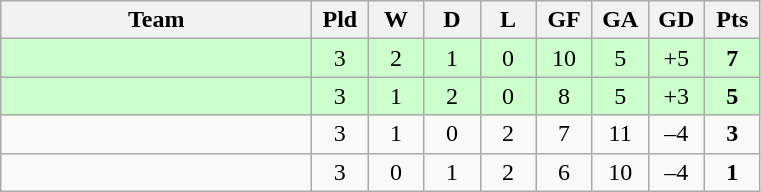<table class=wikitable style="text-align:center">
<tr>
<th width=200>Team</th>
<th width=30>Pld</th>
<th width=30>W</th>
<th width=30>D</th>
<th width=30>L</th>
<th width=30>GF</th>
<th width=30>GA</th>
<th width=30>GD</th>
<th width=30>Pts</th>
</tr>
<tr style="background:#ccffcc">
<td align=left></td>
<td>3</td>
<td>2</td>
<td>1</td>
<td>0</td>
<td>10</td>
<td>5</td>
<td>+5</td>
<td><strong>7</strong></td>
</tr>
<tr style="background:#ccffcc">
<td align=left></td>
<td>3</td>
<td>1</td>
<td>2</td>
<td>0</td>
<td>8</td>
<td>5</td>
<td>+3</td>
<td><strong>5</strong></td>
</tr>
<tr>
<td align=left></td>
<td>3</td>
<td>1</td>
<td>0</td>
<td>2</td>
<td>7</td>
<td>11</td>
<td>–4</td>
<td><strong>3</strong></td>
</tr>
<tr>
<td align=left></td>
<td>3</td>
<td>0</td>
<td>1</td>
<td>2</td>
<td>6</td>
<td>10</td>
<td>–4</td>
<td><strong>1</strong></td>
</tr>
</table>
